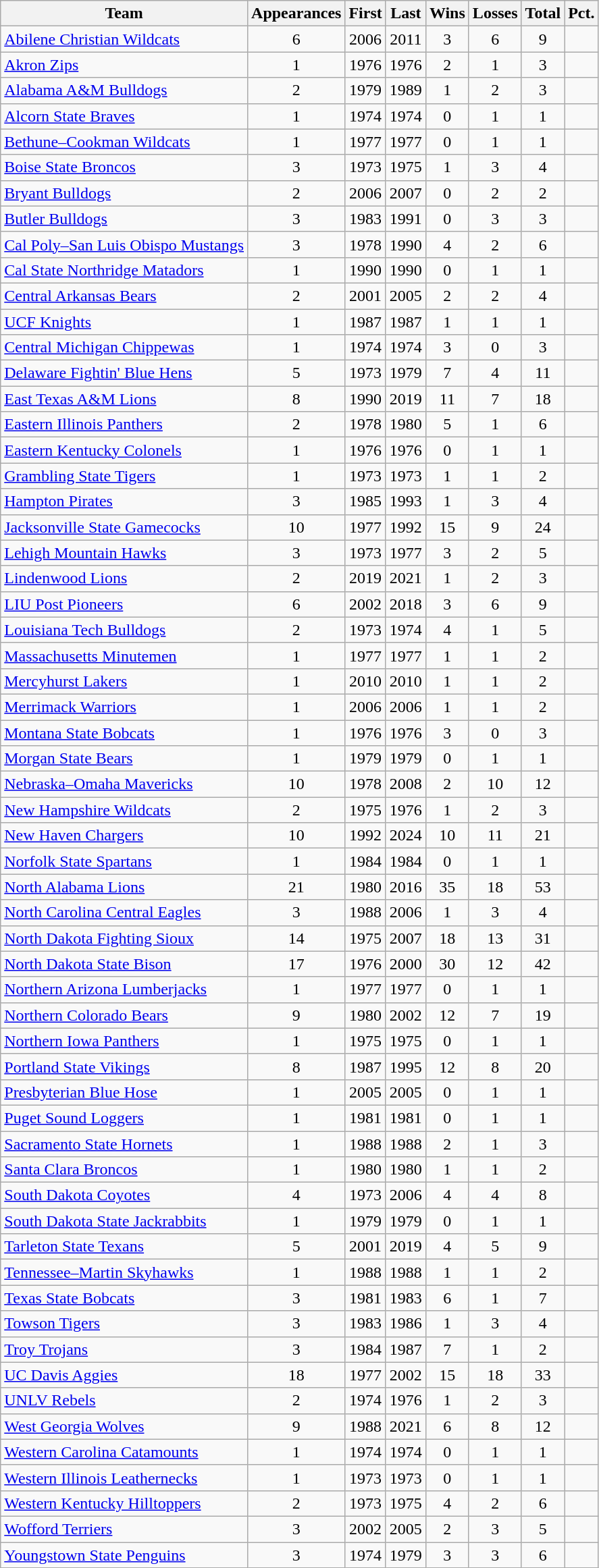<table class="wikitable sortable" style="text-align:center;">
<tr>
<th>Team</th>
<th>Appearances</th>
<th>First</th>
<th>Last</th>
<th>Wins</th>
<th>Losses</th>
<th>Total</th>
<th>Pct.</th>
</tr>
<tr>
<td style="text-align:left;"><a href='#'>Abilene Christian Wildcats</a> </td>
<td>6</td>
<td>2006</td>
<td>2011</td>
<td>3</td>
<td>6</td>
<td>9</td>
<td></td>
</tr>
<tr>
<td style="text-align:left;"><a href='#'>Akron Zips</a> </td>
<td>1</td>
<td>1976</td>
<td>1976</td>
<td>2</td>
<td>1</td>
<td>3</td>
<td></td>
</tr>
<tr>
<td style="text-align:left;"><a href='#'>Alabama A&M Bulldogs</a> </td>
<td>2</td>
<td>1979</td>
<td>1989</td>
<td>1</td>
<td>2</td>
<td>3</td>
<td></td>
</tr>
<tr>
<td style="text-align:left;"><a href='#'>Alcorn State Braves</a> </td>
<td>1</td>
<td>1974</td>
<td>1974</td>
<td>0</td>
<td>1</td>
<td>1</td>
<td></td>
</tr>
<tr>
<td style="text-align:left;"><a href='#'>Bethune–Cookman Wildcats</a> </td>
<td>1</td>
<td>1977</td>
<td>1977</td>
<td>0</td>
<td>1</td>
<td>1</td>
<td></td>
</tr>
<tr>
<td style="text-align:left;"><a href='#'>Boise State Broncos</a> </td>
<td>3</td>
<td>1973</td>
<td>1975</td>
<td>1</td>
<td>3</td>
<td>4</td>
<td></td>
</tr>
<tr>
<td style="text-align:left;"><a href='#'>Bryant Bulldogs</a> </td>
<td>2</td>
<td>2006</td>
<td>2007</td>
<td>0</td>
<td>2</td>
<td>2</td>
<td></td>
</tr>
<tr>
<td style="text-align:left;"><a href='#'>Butler Bulldogs</a> </td>
<td>3</td>
<td>1983</td>
<td>1991</td>
<td>0</td>
<td>3</td>
<td>3</td>
<td></td>
</tr>
<tr>
<td style="text-align:left;"><a href='#'>Cal Poly–San Luis Obispo Mustangs</a> </td>
<td>3</td>
<td>1978</td>
<td>1990</td>
<td>4</td>
<td>2</td>
<td>6</td>
<td></td>
</tr>
<tr>
<td style="text-align:left;"><a href='#'>Cal State Northridge Matadors</a> </td>
<td>1</td>
<td>1990</td>
<td>1990</td>
<td>0</td>
<td>1</td>
<td>1</td>
<td></td>
</tr>
<tr>
<td style="text-align:left;"><a href='#'>Central Arkansas Bears</a> </td>
<td>2</td>
<td>2001</td>
<td>2005</td>
<td>2</td>
<td>2</td>
<td>4</td>
<td></td>
</tr>
<tr>
<td style="text-align:left;"><a href='#'>UCF Knights</a> </td>
<td>1</td>
<td>1987</td>
<td>1987</td>
<td>1</td>
<td>1</td>
<td>1</td>
<td></td>
</tr>
<tr>
<td style="text-align:left;"><a href='#'>Central Michigan Chippewas</a> </td>
<td>1</td>
<td>1974</td>
<td>1974</td>
<td>3</td>
<td>0</td>
<td>3</td>
<td></td>
</tr>
<tr>
<td style="text-align:left;"><a href='#'>Delaware Fightin' Blue Hens</a> </td>
<td>5</td>
<td>1973</td>
<td>1979</td>
<td>7</td>
<td>4</td>
<td>11</td>
<td></td>
</tr>
<tr>
<td style="text-align:left;"><a href='#'>East Texas A&M Lions</a> </td>
<td>8</td>
<td>1990</td>
<td>2019</td>
<td>11</td>
<td>7</td>
<td>18</td>
<td></td>
</tr>
<tr>
<td style="text-align:left;"><a href='#'>Eastern Illinois Panthers</a> </td>
<td>2</td>
<td>1978</td>
<td>1980</td>
<td>5</td>
<td>1</td>
<td>6</td>
<td></td>
</tr>
<tr>
<td style="text-align:left;"><a href='#'>Eastern Kentucky Colonels</a> </td>
<td>1</td>
<td>1976</td>
<td>1976</td>
<td>0</td>
<td>1</td>
<td>1</td>
<td></td>
</tr>
<tr>
<td style="text-align:left;"><a href='#'>Grambling State Tigers</a> </td>
<td>1</td>
<td>1973</td>
<td>1973</td>
<td>1</td>
<td>1</td>
<td>2</td>
<td></td>
</tr>
<tr>
<td style="text-align:left;"><a href='#'>Hampton Pirates</a> </td>
<td>3</td>
<td>1985</td>
<td>1993</td>
<td>1</td>
<td>3</td>
<td>4</td>
<td></td>
</tr>
<tr>
<td style="text-align:left;"><a href='#'>Jacksonville State Gamecocks</a> </td>
<td>10</td>
<td>1977</td>
<td>1992</td>
<td>15</td>
<td>9</td>
<td>24</td>
<td></td>
</tr>
<tr>
<td style="text-align:left;"><a href='#'>Lehigh Mountain Hawks</a> </td>
<td>3</td>
<td>1973</td>
<td>1977</td>
<td>3</td>
<td>2</td>
<td>5</td>
<td></td>
</tr>
<tr>
<td style="text-align:left;"><a href='#'>Lindenwood Lions</a>  </td>
<td>2</td>
<td>2019</td>
<td>2021</td>
<td>1</td>
<td>2</td>
<td>3</td>
<td></td>
</tr>
<tr>
<td style="text-align:left;"><a href='#'>LIU Post Pioneers</a>  </td>
<td>6</td>
<td>2002</td>
<td>2018</td>
<td>3</td>
<td>6</td>
<td>9</td>
<td></td>
</tr>
<tr>
<td style="text-align:left;"><a href='#'>Louisiana Tech Bulldogs</a> </td>
<td>2</td>
<td>1973</td>
<td>1974</td>
<td>4</td>
<td>1</td>
<td>5</td>
<td></td>
</tr>
<tr>
<td style="text-align:left;"><a href='#'>Massachusetts Minutemen</a> </td>
<td>1</td>
<td>1977</td>
<td>1977</td>
<td>1</td>
<td>1</td>
<td>2</td>
<td></td>
</tr>
<tr>
<td style="text-align:left;"><a href='#'>Mercyhurst Lakers</a> </td>
<td>1</td>
<td>2010</td>
<td>2010</td>
<td>1</td>
<td>1</td>
<td>2</td>
<td></td>
</tr>
<tr>
<td style="text-align:left;"><a href='#'>Merrimack Warriors</a> </td>
<td>1</td>
<td>2006</td>
<td>2006</td>
<td>1</td>
<td>1</td>
<td>2</td>
<td></td>
</tr>
<tr>
<td style="text-align:left;"><a href='#'>Montana State Bobcats</a> </td>
<td>1</td>
<td>1976</td>
<td>1976</td>
<td>3</td>
<td>0</td>
<td>3</td>
<td></td>
</tr>
<tr>
<td style="text-align:left;"><a href='#'>Morgan State Bears</a> </td>
<td>1</td>
<td>1979</td>
<td>1979</td>
<td>0</td>
<td>1</td>
<td>1</td>
<td></td>
</tr>
<tr>
<td style="text-align:left;"><a href='#'>Nebraska–Omaha Mavericks</a> </td>
<td>10</td>
<td>1978</td>
<td>2008</td>
<td>2</td>
<td>10</td>
<td>12</td>
<td></td>
</tr>
<tr>
<td style="text-align:left;"><a href='#'>New Hampshire Wildcats</a> </td>
<td>2</td>
<td>1975</td>
<td>1976</td>
<td>1</td>
<td>2</td>
<td>3</td>
<td></td>
</tr>
<tr>
<td style="text-align:left;"><a href='#'>New Haven Chargers</a> </td>
<td>10</td>
<td>1992</td>
<td>2024</td>
<td>10</td>
<td>11</td>
<td>21</td>
<td></td>
</tr>
<tr>
<td style="text-align:left;"><a href='#'>Norfolk State Spartans</a> </td>
<td>1</td>
<td>1984</td>
<td>1984</td>
<td>0</td>
<td>1</td>
<td>1</td>
<td></td>
</tr>
<tr>
<td style="text-align:left;"><a href='#'>North Alabama Lions</a> </td>
<td>21</td>
<td>1980</td>
<td>2016</td>
<td>35</td>
<td>18</td>
<td>53</td>
<td></td>
</tr>
<tr>
<td style="text-align:left;"><a href='#'>North Carolina Central Eagles</a> </td>
<td>3</td>
<td>1988</td>
<td>2006</td>
<td>1</td>
<td>3</td>
<td>4</td>
<td></td>
</tr>
<tr>
<td style="text-align:left;"><a href='#'>North Dakota Fighting Sioux</a> </td>
<td>14</td>
<td>1975</td>
<td>2007</td>
<td>18</td>
<td>13</td>
<td>31</td>
<td></td>
</tr>
<tr>
<td style="text-align:left;"><a href='#'>North Dakota State Bison</a> </td>
<td>17</td>
<td>1976</td>
<td>2000</td>
<td>30</td>
<td>12</td>
<td>42</td>
<td></td>
</tr>
<tr>
<td style="text-align:left;"><a href='#'>Northern Arizona Lumberjacks</a> </td>
<td>1</td>
<td>1977</td>
<td>1977</td>
<td>0</td>
<td>1</td>
<td>1</td>
<td></td>
</tr>
<tr>
<td style="text-align:left;"><a href='#'>Northern Colorado Bears</a> </td>
<td>9</td>
<td>1980</td>
<td>2002</td>
<td>12</td>
<td>7</td>
<td>19</td>
<td></td>
</tr>
<tr>
<td style="text-align:left;"><a href='#'>Northern Iowa Panthers</a> </td>
<td>1</td>
<td>1975</td>
<td>1975</td>
<td>0</td>
<td>1</td>
<td>1</td>
<td></td>
</tr>
<tr>
<td style="text-align:left;"><a href='#'>Portland State Vikings</a> </td>
<td>8</td>
<td>1987</td>
<td>1995</td>
<td>12</td>
<td>8</td>
<td>20</td>
<td></td>
</tr>
<tr>
<td style="text-align:left;"><a href='#'>Presbyterian Blue Hose</a> </td>
<td>1</td>
<td>2005</td>
<td>2005</td>
<td>0</td>
<td>1</td>
<td>1</td>
<td></td>
</tr>
<tr>
<td style="text-align:left;"><a href='#'>Puget Sound Loggers</a> </td>
<td>1</td>
<td>1981</td>
<td>1981</td>
<td>0</td>
<td>1</td>
<td>1</td>
<td></td>
</tr>
<tr>
<td style="text-align:left;"><a href='#'>Sacramento State Hornets</a> </td>
<td>1</td>
<td>1988</td>
<td>1988</td>
<td>2</td>
<td>1</td>
<td>3</td>
<td></td>
</tr>
<tr>
<td style="text-align:left;"><a href='#'>Santa Clara Broncos</a> </td>
<td>1</td>
<td>1980</td>
<td>1980</td>
<td>1</td>
<td>1</td>
<td>2</td>
<td></td>
</tr>
<tr>
<td style="text-align:left;"><a href='#'>South Dakota Coyotes</a> </td>
<td>4</td>
<td>1973</td>
<td>2006</td>
<td>4</td>
<td>4</td>
<td>8</td>
<td></td>
</tr>
<tr>
<td style="text-align:left;"><a href='#'>South Dakota State Jackrabbits</a> </td>
<td>1</td>
<td>1979</td>
<td>1979</td>
<td>0</td>
<td>1</td>
<td>1</td>
<td></td>
</tr>
<tr>
<td style="text-align:left;"><a href='#'>Tarleton State Texans</a> </td>
<td>5</td>
<td>2001</td>
<td>2019</td>
<td>4</td>
<td>5</td>
<td>9</td>
<td></td>
</tr>
<tr>
<td style="text-align:left;"><a href='#'>Tennessee–Martin Skyhawks</a> </td>
<td>1</td>
<td>1988</td>
<td>1988</td>
<td>1</td>
<td>1</td>
<td>2</td>
<td></td>
</tr>
<tr>
<td style="text-align:left;"><a href='#'>Texas State Bobcats</a> </td>
<td>3</td>
<td>1981</td>
<td>1983</td>
<td>6</td>
<td>1</td>
<td>7</td>
<td></td>
</tr>
<tr>
<td style="text-align:left;"><a href='#'>Towson Tigers</a> </td>
<td>3</td>
<td>1983</td>
<td>1986</td>
<td>1</td>
<td>3</td>
<td>4</td>
<td></td>
</tr>
<tr>
<td style="text-align:left;"><a href='#'>Troy Trojans</a> </td>
<td>3</td>
<td>1984</td>
<td>1987</td>
<td>7</td>
<td>1</td>
<td>2</td>
<td></td>
</tr>
<tr>
<td style="text-align:left;"><a href='#'>UC Davis Aggies</a> </td>
<td>18</td>
<td>1977</td>
<td>2002</td>
<td>15</td>
<td>18</td>
<td>33</td>
<td></td>
</tr>
<tr>
<td style="text-align:left;"><a href='#'>UNLV Rebels</a> </td>
<td>2</td>
<td>1974</td>
<td>1976</td>
<td>1</td>
<td>2</td>
<td>3</td>
<td></td>
</tr>
<tr>
<td style="text-align:left;"><a href='#'>West Georgia Wolves</a> </td>
<td>9</td>
<td>1988</td>
<td>2021</td>
<td>6</td>
<td>8</td>
<td>12</td>
<td></td>
</tr>
<tr>
<td style="text-align:left;"><a href='#'>Western Carolina Catamounts</a> </td>
<td>1</td>
<td>1974</td>
<td>1974</td>
<td>0</td>
<td>1</td>
<td>1</td>
<td></td>
</tr>
<tr>
<td style="text-align:left;"><a href='#'>Western Illinois Leathernecks</a> </td>
<td>1</td>
<td>1973</td>
<td>1973</td>
<td>0</td>
<td>1</td>
<td>1</td>
<td></td>
</tr>
<tr>
<td style="text-align:left;"><a href='#'>Western Kentucky Hilltoppers</a> </td>
<td>2</td>
<td>1973</td>
<td>1975</td>
<td>4</td>
<td>2</td>
<td>6</td>
<td></td>
</tr>
<tr>
<td style="text-align:left;"><a href='#'>Wofford Terriers</a> </td>
<td>3</td>
<td>2002</td>
<td>2005</td>
<td>2</td>
<td>3</td>
<td>5</td>
<td></td>
</tr>
<tr>
<td style="text-align:left;"><a href='#'>Youngstown State Penguins</a> </td>
<td>3</td>
<td>1974</td>
<td>1979</td>
<td>3</td>
<td>3</td>
<td>6</td>
<td></td>
</tr>
</table>
